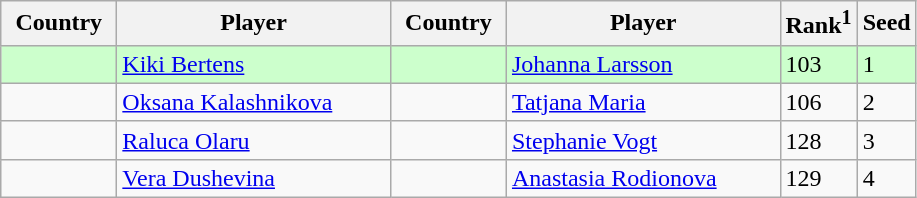<table class="sortable wikitable">
<tr>
<th width="70">Country</th>
<th width="175">Player</th>
<th width="70">Country</th>
<th width="175">Player</th>
<th>Rank<sup>1</sup></th>
<th>Seed</th>
</tr>
<tr bgcolor=#cfc>
<td></td>
<td><a href='#'>Kiki Bertens</a></td>
<td></td>
<td><a href='#'>Johanna Larsson</a></td>
<td>103</td>
<td>1</td>
</tr>
<tr>
<td></td>
<td><a href='#'>Oksana Kalashnikova</a></td>
<td></td>
<td><a href='#'>Tatjana Maria</a></td>
<td>106</td>
<td>2</td>
</tr>
<tr>
<td></td>
<td><a href='#'>Raluca Olaru</a></td>
<td></td>
<td><a href='#'>Stephanie Vogt</a></td>
<td>128</td>
<td>3</td>
</tr>
<tr>
<td></td>
<td><a href='#'>Vera Dushevina</a></td>
<td></td>
<td><a href='#'>Anastasia Rodionova</a></td>
<td>129</td>
<td>4</td>
</tr>
</table>
